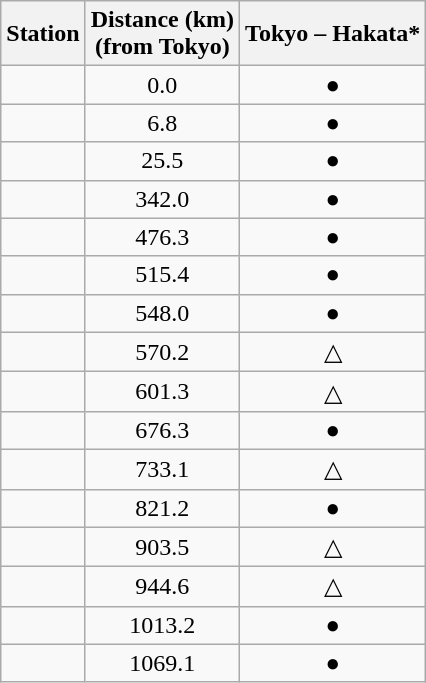<table class=wikitable>
<tr>
<th>Station</th>
<th>Distance (km)<br>(from Tokyo)</th>
<th>Tokyo – Hakata*</th>
</tr>
<tr>
<td></td>
<td align=center>0.0</td>
<td align=center>●</td>
</tr>
<tr>
<td></td>
<td align=center>6.8</td>
<td align=center>●</td>
</tr>
<tr>
<td></td>
<td align=center>25.5</td>
<td align=center>●</td>
</tr>
<tr>
<td></td>
<td align=center>342.0</td>
<td align=center>●</td>
</tr>
<tr>
<td></td>
<td align=center>476.3</td>
<td align=center>●</td>
</tr>
<tr>
<td></td>
<td align=center>515.4</td>
<td align=center>●</td>
</tr>
<tr>
<td></td>
<td align=center>548.0</td>
<td align=center>●</td>
</tr>
<tr>
<td></td>
<td align=center>570.2</td>
<td align=center>△</td>
</tr>
<tr>
<td></td>
<td align=center>601.3</td>
<td align=center>△</td>
</tr>
<tr>
<td></td>
<td align=center>676.3</td>
<td align=center>●</td>
</tr>
<tr>
<td></td>
<td align=center>733.1</td>
<td align=center>△</td>
</tr>
<tr>
<td></td>
<td align=center>821.2</td>
<td align=center>●</td>
</tr>
<tr>
<td></td>
<td align=center>903.5</td>
<td align=center>△</td>
</tr>
<tr>
<td></td>
<td align=center>944.6</td>
<td align=center>△</td>
</tr>
<tr>
<td></td>
<td align=center>1013.2</td>
<td align=center>●</td>
</tr>
<tr>
<td></td>
<td align=center>1069.1</td>
<td align=center>●</td>
</tr>
</table>
